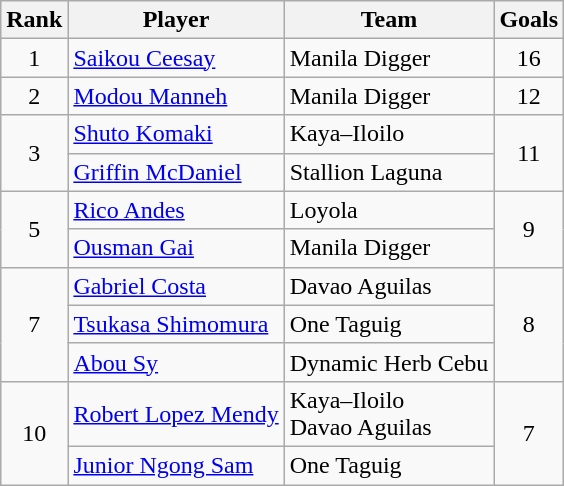<table class="wikitable">
<tr>
<th>Rank</th>
<th>Player</th>
<th>Team</th>
<th>Goals</th>
</tr>
<tr>
<td rowspan="1" style="text-align:center;">1</td>
<td> <a href='#'>Saikou Ceesay</a></td>
<td>Manila Digger</td>
<td rowspan="1" style="text-align:center;">16</td>
</tr>
<tr>
<td rowspan="1" style="text-align:center;">2</td>
<td> <a href='#'>Modou Manneh</a></td>
<td>Manila Digger</td>
<td rowspan="1" style="text-align:center;">12</td>
</tr>
<tr>
<td rowspan="2" style="text-align:center;">3</td>
<td> <a href='#'>Shuto Komaki</a></td>
<td>Kaya–Iloilo</td>
<td rowspan="2" style="text-align:center;">11</td>
</tr>
<tr>
<td> <a href='#'>Griffin McDaniel</a></td>
<td>Stallion Laguna</td>
</tr>
<tr>
<td rowspan="2" style="text-align:center;">5</td>
<td> <a href='#'>Rico Andes</a></td>
<td>Loyola</td>
<td rowspan="2" style="text-align:center;">9</td>
</tr>
<tr>
<td> <a href='#'>Ousman Gai</a></td>
<td>Manila Digger</td>
</tr>
<tr>
<td rowspan="3" style="text-align:center;">7</td>
<td> <a href='#'>Gabriel Costa</a></td>
<td>Davao Aguilas</td>
<td rowspan="3" style="text-align:center;">8</td>
</tr>
<tr>
<td> <a href='#'>Tsukasa Shimomura</a></td>
<td>One Taguig</td>
</tr>
<tr>
<td> <a href='#'>Abou Sy</a></td>
<td>Dynamic Herb Cebu</td>
</tr>
<tr>
<td rowspan="2" style="text-align:center;">10</td>
<td> <a href='#'>Robert Lopez Mendy</a></td>
<td>Kaya–Iloilo<br>Davao Aguilas</td>
<td rowspan="2" style="text-align:center;">7</td>
</tr>
<tr>
<td> <a href='#'>Junior Ngong Sam</a></td>
<td>One Taguig</td>
</tr>
</table>
